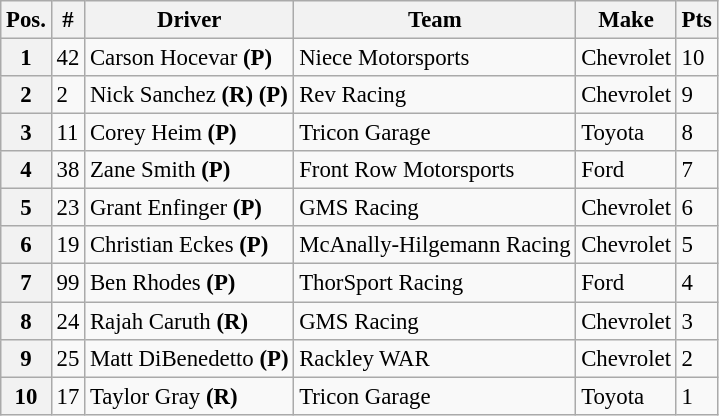<table class="wikitable" style="font-size:95%">
<tr>
<th>Pos.</th>
<th>#</th>
<th>Driver</th>
<th>Team</th>
<th>Make</th>
<th>Pts</th>
</tr>
<tr>
<th>1</th>
<td>42</td>
<td>Carson Hocevar <strong>(P)</strong></td>
<td>Niece Motorsports</td>
<td>Chevrolet</td>
<td>10</td>
</tr>
<tr>
<th>2</th>
<td>2</td>
<td>Nick Sanchez <strong>(R) (P)</strong></td>
<td>Rev Racing</td>
<td>Chevrolet</td>
<td>9</td>
</tr>
<tr>
<th>3</th>
<td>11</td>
<td>Corey Heim <strong>(P)</strong></td>
<td>Tricon Garage</td>
<td>Toyota</td>
<td>8</td>
</tr>
<tr>
<th>4</th>
<td>38</td>
<td>Zane Smith <strong>(P)</strong></td>
<td>Front Row Motorsports</td>
<td>Ford</td>
<td>7</td>
</tr>
<tr>
<th>5</th>
<td>23</td>
<td>Grant Enfinger <strong>(P)</strong></td>
<td>GMS Racing</td>
<td>Chevrolet</td>
<td>6</td>
</tr>
<tr>
<th>6</th>
<td>19</td>
<td>Christian Eckes <strong>(P)</strong></td>
<td>McAnally-Hilgemann Racing</td>
<td>Chevrolet</td>
<td>5</td>
</tr>
<tr>
<th>7</th>
<td>99</td>
<td>Ben Rhodes <strong>(P)</strong></td>
<td>ThorSport Racing</td>
<td>Ford</td>
<td>4</td>
</tr>
<tr>
<th>8</th>
<td>24</td>
<td>Rajah Caruth <strong>(R)</strong></td>
<td>GMS Racing</td>
<td>Chevrolet</td>
<td>3</td>
</tr>
<tr>
<th>9</th>
<td>25</td>
<td>Matt DiBenedetto <strong>(P)</strong></td>
<td>Rackley WAR</td>
<td>Chevrolet</td>
<td>2</td>
</tr>
<tr>
<th>10</th>
<td>17</td>
<td>Taylor Gray <strong>(R)</strong></td>
<td>Tricon Garage</td>
<td>Toyota</td>
<td>1</td>
</tr>
</table>
